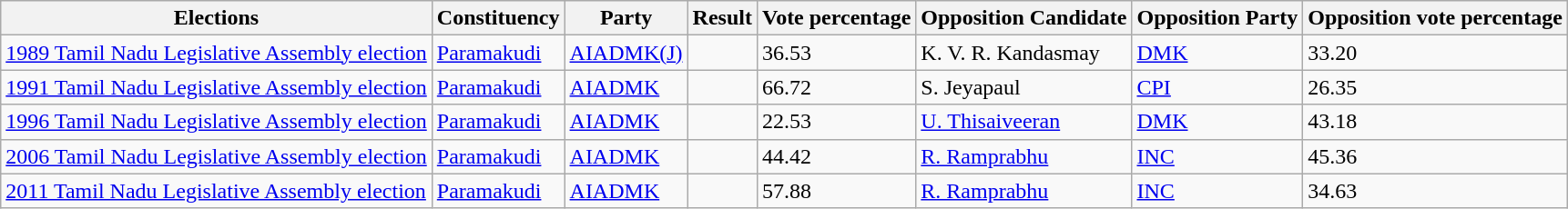<table class="wikitable sortable">
<tr>
<th>Elections</th>
<th>Constituency</th>
<th>Party</th>
<th>Result</th>
<th>Vote percentage</th>
<th>Opposition Candidate</th>
<th>Opposition Party</th>
<th>Opposition vote percentage</th>
</tr>
<tr>
<td><a href='#'>1989 Tamil Nadu Legislative Assembly election</a></td>
<td><a href='#'>Paramakudi</a></td>
<td><a href='#'>AIADMK(J)</a></td>
<td></td>
<td>36.53</td>
<td>K. V. R. Kandasmay</td>
<td><a href='#'>DMK</a></td>
<td>33.20</td>
</tr>
<tr>
<td><a href='#'>1991 Tamil Nadu Legislative Assembly election</a></td>
<td><a href='#'>Paramakudi</a></td>
<td><a href='#'>AIADMK</a></td>
<td></td>
<td>66.72</td>
<td>S. Jeyapaul</td>
<td><a href='#'>CPI</a></td>
<td>26.35</td>
</tr>
<tr>
<td><a href='#'>1996 Tamil Nadu Legislative Assembly election</a></td>
<td><a href='#'>Paramakudi</a></td>
<td><a href='#'>AIADMK</a></td>
<td></td>
<td>22.53</td>
<td><a href='#'>U. Thisaiveeran</a></td>
<td><a href='#'>DMK</a></td>
<td>43.18</td>
</tr>
<tr>
<td><a href='#'>2006 Tamil Nadu Legislative Assembly election</a></td>
<td><a href='#'>Paramakudi</a></td>
<td><a href='#'>AIADMK</a></td>
<td></td>
<td>44.42</td>
<td><a href='#'>R. Ramprabhu</a></td>
<td><a href='#'>INC</a></td>
<td>45.36</td>
</tr>
<tr>
<td><a href='#'>2011 Tamil Nadu Legislative Assembly election</a></td>
<td><a href='#'>Paramakudi</a></td>
<td><a href='#'>AIADMK</a></td>
<td></td>
<td>57.88</td>
<td><a href='#'>R. Ramprabhu</a></td>
<td><a href='#'>INC</a></td>
<td>34.63</td>
</tr>
</table>
